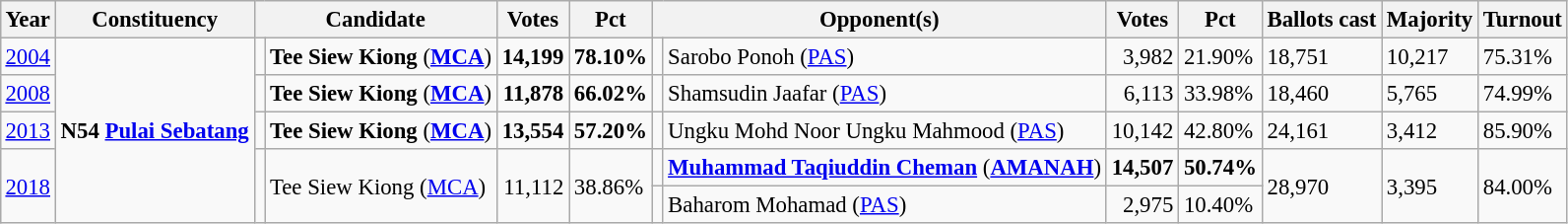<table class="wikitable" style="margin:0.5em ; font-size:95%">
<tr>
<th>Year</th>
<th>Constituency</th>
<th colspan=2>Candidate</th>
<th>Votes</th>
<th>Pct</th>
<th colspan=2>Opponent(s)</th>
<th>Votes</th>
<th>Pct</th>
<th>Ballots cast</th>
<th>Majority</th>
<th>Turnout</th>
</tr>
<tr>
<td><a href='#'>2004</a></td>
<td rowspan=5><strong>N54 <a href='#'>Pulai Sebatang</a></strong></td>
<td></td>
<td><strong>Tee Siew Kiong</strong> (<a href='#'><strong>MCA</strong></a>)</td>
<td align="right"><strong>14,199</strong></td>
<td><strong>78.10%</strong></td>
<td></td>
<td>Sarobo Ponoh (<a href='#'>PAS</a>)</td>
<td align="right">3,982</td>
<td>21.90%</td>
<td>18,751</td>
<td>10,217</td>
<td>75.31%</td>
</tr>
<tr>
<td><a href='#'>2008</a></td>
<td></td>
<td><strong>Tee Siew Kiong</strong> (<a href='#'><strong>MCA</strong></a>)</td>
<td align="right"><strong>11,878</strong></td>
<td><strong>66.02%</strong></td>
<td></td>
<td>Shamsudin Jaafar (<a href='#'>PAS</a>)</td>
<td align="right">6,113</td>
<td>33.98%</td>
<td>18,460</td>
<td>5,765</td>
<td>74.99%</td>
</tr>
<tr>
<td><a href='#'>2013</a></td>
<td></td>
<td><strong>Tee Siew Kiong</strong> (<a href='#'><strong>MCA</strong></a>)</td>
<td align="right"><strong>13,554</strong></td>
<td><strong>57.20%</strong></td>
<td></td>
<td>Ungku Mohd Noor Ungku Mahmood (<a href='#'>PAS</a>)</td>
<td align="right">10,142</td>
<td>42.80%</td>
<td>24,161</td>
<td>3,412</td>
<td>85.90%</td>
</tr>
<tr>
<td rowspan=2><a href='#'>2018</a></td>
<td rowspan=2 ></td>
<td rowspan=2>Tee Siew Kiong (<a href='#'>MCA</a>)</td>
<td rowspan=2 align="right">11,112</td>
<td rowspan=2>38.86%</td>
<td></td>
<td><strong><a href='#'>Muhammad Taqiuddin Cheman</a></strong> (<a href='#'><strong>AMANAH</strong></a>)</td>
<td align="right"><strong>14,507</strong></td>
<td><strong>50.74%</strong></td>
<td rowspan=2>28,970</td>
<td rowspan=2>3,395</td>
<td rowspan=2>84.00%</td>
</tr>
<tr>
<td></td>
<td>Baharom Mohamad (<a href='#'>PAS</a>)</td>
<td align="right">2,975</td>
<td>10.40%</td>
</tr>
</table>
